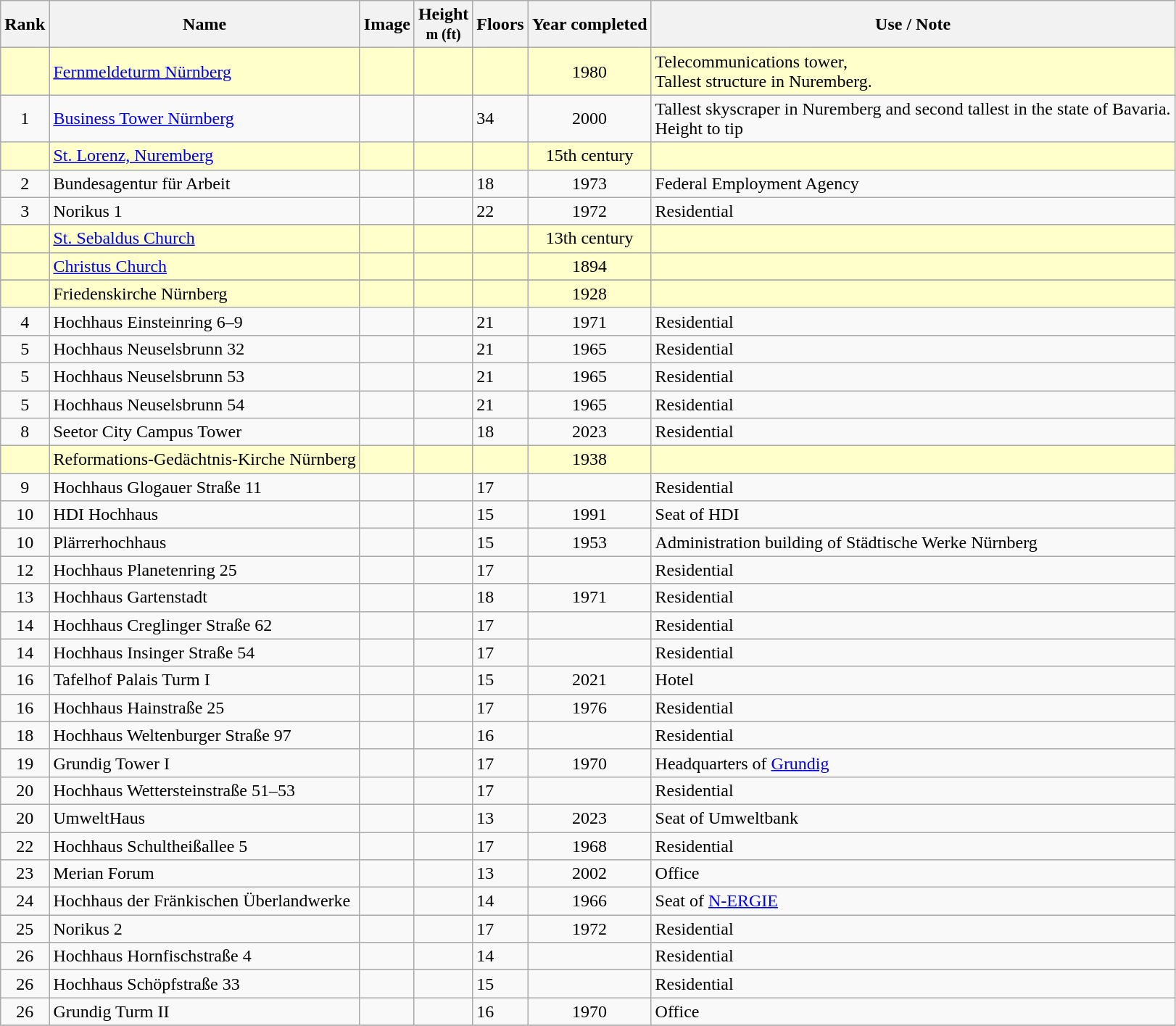<table class="wikitable sortable">
<tr>
<th>Rank</th>
<th>Name</th>
<th>Image</th>
<th>Height<br><small>m (ft)</small></th>
<th>Floors</th>
<th>Year completed</th>
<th>Use / Note</th>
</tr>
<tr style="background: #ffffcc">
<td align="center"></td>
<td><a href='#'>Fernmeldeturm Nürnberg</a></td>
<td></td>
<td align="center"></td>
<td></td>
<td align="center">1980</td>
<td>Telecommunications tower,<br> Tallest structure in Nuremberg.</td>
</tr>
<tr>
<td align="center">1</td>
<td><a href='#'>Business Tower Nürnberg</a></td>
<td></td>
<td align="center"></td>
<td>34</td>
<td align="center">2000</td>
<td>Tallest skyscraper in Nuremberg and second tallest in the state of Bavaria. <br> Height to tip </td>
</tr>
<tr style="background: #ffffcc">
<td align="center"></td>
<td><a href='#'>St. Lorenz, Nuremberg</a></td>
<td></td>
<td align="center"></td>
<td></td>
<td align="center">15th century</td>
<td></td>
</tr>
<tr>
<td align="center">2</td>
<td>Bundesagentur für Arbeit</td>
<td></td>
<td align="center"></td>
<td>18</td>
<td align="center">1973</td>
<td>Federal Employment Agency</td>
</tr>
<tr>
<td align="center">3</td>
<td>Norikus 1</td>
<td></td>
<td align="center"></td>
<td>22</td>
<td align="center">1972</td>
<td>Residential</td>
</tr>
<tr style="background: #ffffcc">
<td align="center"></td>
<td><a href='#'>St. Sebaldus Church</a></td>
<td></td>
<td align="center"></td>
<td></td>
<td align="center">13th century</td>
<td></td>
</tr>
<tr style="background: #ffffcc">
<td align="center"></td>
<td><a href='#'>Christus Church</a></td>
<td></td>
<td align="center"></td>
<td></td>
<td align="center">1894</td>
<td></td>
</tr>
<tr>
</tr>
<tr style="background: #ffffcc">
<td align="center"></td>
<td>Friedenskirche Nürnberg</td>
<td></td>
<td align="center"></td>
<td></td>
<td align="center">1928</td>
<td></td>
</tr>
<tr>
<td align="center">4</td>
<td>Hochhaus Einsteinring 6–9</td>
<td></td>
<td align="center"></td>
<td>21</td>
<td align="center">1971</td>
<td>Residential</td>
</tr>
<tr>
<td align="center">5</td>
<td>Hochhaus Neuselsbrunn 32</td>
<td></td>
<td align="center"></td>
<td>21</td>
<td align="center">1965</td>
<td>Residential</td>
</tr>
<tr>
<td align="center">5</td>
<td>Hochhaus Neuselsbrunn 53</td>
<td></td>
<td align="center"></td>
<td>21</td>
<td align="center">1965</td>
<td>Residential</td>
</tr>
<tr>
<td align="center">5</td>
<td>Hochhaus Neuselsbrunn 54</td>
<td></td>
<td align="center"></td>
<td>21</td>
<td align="center">1965</td>
<td>Residential</td>
</tr>
<tr>
<td align="center">8</td>
<td>Seetor City Campus Tower</td>
<td></td>
<td align="center"></td>
<td>18</td>
<td align="center">2023</td>
<td>Residential</td>
</tr>
<tr style="background: #ffffcc">
<td align="center"></td>
<td>Reformations-Gedächtnis-Kirche Nürnberg</td>
<td></td>
<td align="center"></td>
<td></td>
<td align="center">1938</td>
<td></td>
</tr>
<tr>
<td align="center">9</td>
<td>Hochhaus Glogauer Straße 11</td>
<td></td>
<td align="center"></td>
<td>17</td>
<td align="center"></td>
<td>Residential</td>
</tr>
<tr>
<td align="center">10</td>
<td>HDI Hochhaus</td>
<td></td>
<td align="center"></td>
<td>15</td>
<td align="center">1991</td>
<td>Seat of HDI</td>
</tr>
<tr>
<td align="center">10</td>
<td>Plärrerhochhaus</td>
<td></td>
<td align="center"></td>
<td>15</td>
<td align="center">1953</td>
<td>Administration building of Städtische Werke Nürnberg</td>
</tr>
<tr>
<td align="center">12</td>
<td>Hochhaus Planetenring 25</td>
<td></td>
<td align="center"></td>
<td>17</td>
<td align="center"></td>
<td>Residential</td>
</tr>
<tr>
<td align="center">13</td>
<td>Hochhaus Gartenstadt</td>
<td></td>
<td align="center"></td>
<td>18</td>
<td align="center">1971</td>
<td>Residential</td>
</tr>
<tr>
<td align="center">14</td>
<td>Hochhaus Creglinger Straße 62</td>
<td></td>
<td align="center"></td>
<td>17</td>
<td align="center"></td>
<td>Residential</td>
</tr>
<tr>
<td align="center">14</td>
<td>Hochhaus Insinger Straße 54</td>
<td></td>
<td align="center"></td>
<td>17</td>
<td align="center"></td>
<td>Residential</td>
</tr>
<tr>
<td align="center">16</td>
<td>Tafelhof Palais Turm I</td>
<td></td>
<td align="center"></td>
<td>15</td>
<td align="center">2021</td>
<td>Hotel</td>
</tr>
<tr>
<td align="center">16</td>
<td>Hochhaus Hainstraße 25</td>
<td></td>
<td align="center"></td>
<td>17</td>
<td align="center">1976</td>
<td>Residential</td>
</tr>
<tr>
<td align="center">18</td>
<td>Hochhaus Weltenburger Straße 97</td>
<td></td>
<td align="center"></td>
<td>16</td>
<td align="center"></td>
<td>Residential</td>
</tr>
<tr>
<td align="center">19</td>
<td>Grundig Tower I</td>
<td></td>
<td align="center"></td>
<td>17</td>
<td align="center">1970</td>
<td>Headquarters of <a href='#'>Grundig</a></td>
</tr>
<tr>
<td align="center">20</td>
<td>Hochhaus Wettersteinstraße 51–53</td>
<td></td>
<td align="center"></td>
<td>17</td>
<td align="center"></td>
<td>Residential</td>
</tr>
<tr>
<td align="center">20</td>
<td>UmweltHaus</td>
<td></td>
<td align="center"></td>
<td>13</td>
<td align="center">2023</td>
<td>Seat of Umweltbank</td>
</tr>
<tr>
<td align="center">22</td>
<td>Hochhaus Schultheißallee 5</td>
<td></td>
<td align="center"></td>
<td>17</td>
<td align="center">1968</td>
<td>Residential</td>
</tr>
<tr>
<td align="center">23</td>
<td>Merian Forum</td>
<td></td>
<td align="center"></td>
<td>13</td>
<td align="center">2002</td>
<td>Office</td>
</tr>
<tr>
<td align="center">24</td>
<td>Hochhaus der Fränkischen Überlandwerke</td>
<td></td>
<td align="center"></td>
<td>14</td>
<td align="center">1966</td>
<td>Seat of <a href='#'>N-ERGIE</a></td>
</tr>
<tr>
<td align="center">25</td>
<td>Norikus 2</td>
<td></td>
<td align="center"></td>
<td>17</td>
<td align="center">1972</td>
<td>Residential</td>
</tr>
<tr>
<td align="center">26</td>
<td>Hochhaus Hornfischstraße 4</td>
<td></td>
<td align="center"></td>
<td>14</td>
<td align="center"></td>
<td>Residential</td>
</tr>
<tr>
<td align="center">26</td>
<td>Hochhaus Schöpfstraße 33</td>
<td></td>
<td align="center"></td>
<td>15</td>
<td align="center"></td>
<td>Residential</td>
</tr>
<tr>
<td align="center">26</td>
<td>Grundig Turm II</td>
<td></td>
<td align="center"></td>
<td>16</td>
<td align="center">1970</td>
<td>Office</td>
</tr>
<tr>
</tr>
</table>
